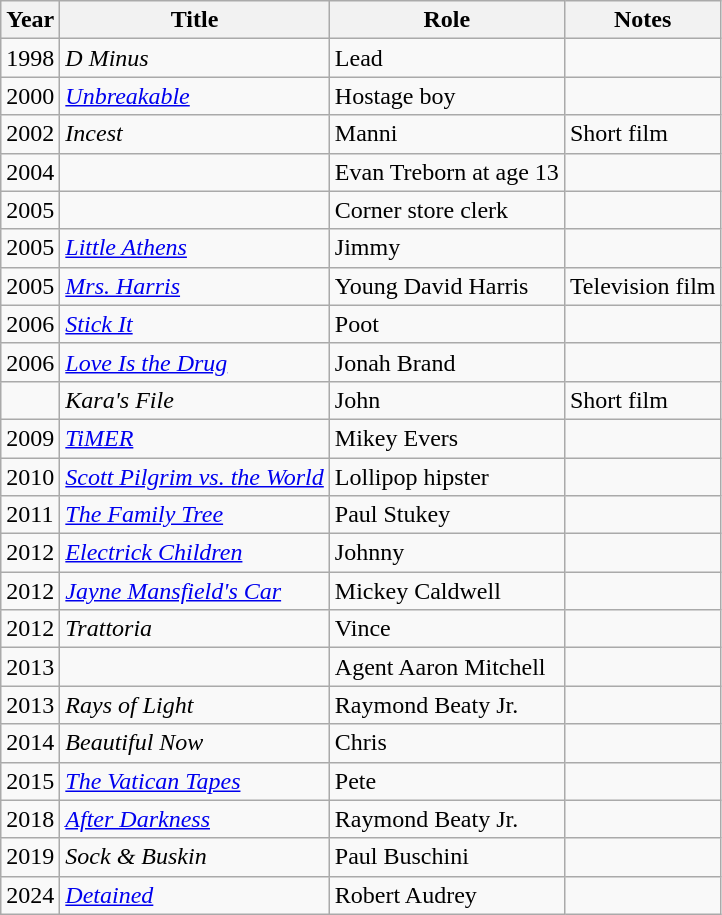<table class="wikitable sortable">
<tr>
<th>Year</th>
<th>Title</th>
<th>Role</th>
<th class="unsortable">Notes</th>
</tr>
<tr>
<td>1998</td>
<td><em>D Minus</em></td>
<td>Lead</td>
<td></td>
</tr>
<tr>
<td>2000</td>
<td><em><a href='#'>Unbreakable</a></em></td>
<td>Hostage boy</td>
<td></td>
</tr>
<tr>
<td>2002</td>
<td><em>Incest</em></td>
<td>Manni</td>
<td>Short film</td>
</tr>
<tr>
<td>2004</td>
<td><em></em></td>
<td>Evan Treborn at age 13</td>
<td></td>
</tr>
<tr>
<td>2005</td>
<td><em></em></td>
<td>Corner store clerk</td>
<td></td>
</tr>
<tr>
<td>2005</td>
<td><em><a href='#'>Little Athens</a></em></td>
<td>Jimmy</td>
<td></td>
</tr>
<tr>
<td>2005</td>
<td><em><a href='#'>Mrs. Harris</a></em></td>
<td>Young David Harris</td>
<td>Television film</td>
</tr>
<tr>
<td>2006</td>
<td><em><a href='#'>Stick It</a></em></td>
<td>Poot</td>
<td></td>
</tr>
<tr>
<td>2006</td>
<td><em><a href='#'>Love Is the Drug</a></em></td>
<td>Jonah Brand</td>
<td></td>
</tr>
<tr>
<td></td>
<td><em>Kara's File</em></td>
<td>John</td>
<td>Short film</td>
</tr>
<tr>
<td>2009</td>
<td><em><a href='#'>TiMER</a></em></td>
<td>Mikey Evers</td>
<td></td>
</tr>
<tr>
<td>2010</td>
<td><em><a href='#'>Scott Pilgrim vs. the World</a></em></td>
<td>Lollipop hipster</td>
<td></td>
</tr>
<tr>
<td>2011</td>
<td><em><a href='#'>The Family Tree</a></em></td>
<td>Paul Stukey</td>
<td></td>
</tr>
<tr>
<td>2012</td>
<td><em><a href='#'>Electrick Children</a></em></td>
<td>Johnny</td>
<td></td>
</tr>
<tr>
<td>2012</td>
<td><em><a href='#'>Jayne Mansfield's Car</a></em></td>
<td>Mickey Caldwell</td>
<td></td>
</tr>
<tr>
<td>2012</td>
<td><em>Trattoria</em></td>
<td>Vince</td>
<td></td>
</tr>
<tr>
<td>2013</td>
<td><em></em></td>
<td>Agent Aaron Mitchell</td>
<td></td>
</tr>
<tr>
<td>2013</td>
<td><em>Rays of Light</em></td>
<td>Raymond Beaty Jr.</td>
<td></td>
</tr>
<tr>
<td>2014</td>
<td><em>Beautiful Now</em></td>
<td>Chris</td>
<td></td>
</tr>
<tr>
<td>2015</td>
<td><em><a href='#'>The Vatican Tapes</a></em></td>
<td>Pete</td>
<td></td>
</tr>
<tr>
<td>2018</td>
<td><em><a href='#'>After Darkness</a></em></td>
<td>Raymond Beaty Jr.</td>
<td></td>
</tr>
<tr>
<td>2019</td>
<td><em>Sock & Buskin </em></td>
<td>Paul Buschini</td>
<td></td>
</tr>
<tr>
<td>2024</td>
<td><em><a href='#'>Detained</a></em></td>
<td>Robert Audrey</td>
<td></td>
</tr>
</table>
